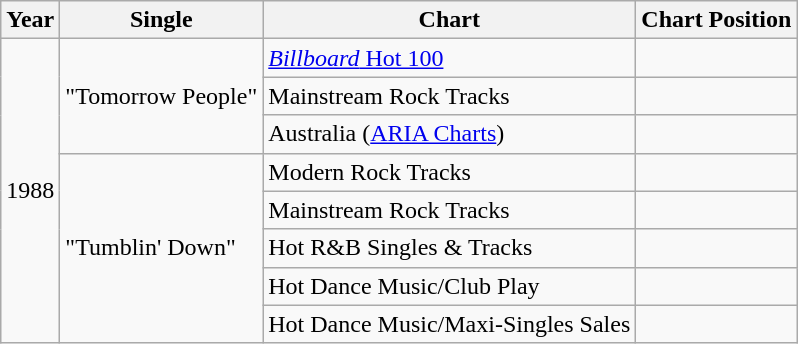<table class="wikitable">
<tr>
<th>Year</th>
<th>Single</th>
<th>Chart</th>
<th>Chart Position</th>
</tr>
<tr>
<td rowspan="8">1988</td>
<td rowspan="3">"Tomorrow People"</td>
<td><a href='#'><em>Billboard</em> Hot 100</a></td>
<td></td>
</tr>
<tr>
<td>Mainstream Rock Tracks</td>
<td></td>
</tr>
<tr>
<td>Australia (<a href='#'>ARIA Charts</a>)</td>
<td></td>
</tr>
<tr>
<td rowspan="5">"Tumblin' Down"</td>
<td>Modern Rock Tracks</td>
<td></td>
</tr>
<tr>
<td>Mainstream Rock Tracks</td>
<td></td>
</tr>
<tr>
<td>Hot R&B Singles & Tracks</td>
<td></td>
</tr>
<tr>
<td>Hot Dance Music/Club Play</td>
<td></td>
</tr>
<tr>
<td>Hot Dance Music/Maxi-Singles Sales</td>
<td></td>
</tr>
</table>
